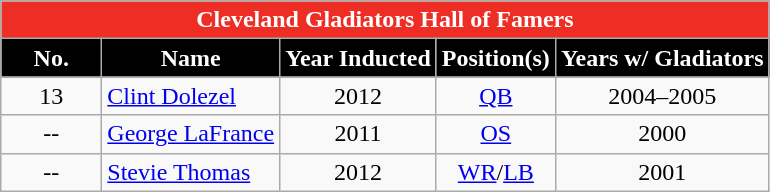<table class="wikitable sortable">
<tr>
<td colspan="5" style= "background: #EE2D24; color: white" align="center"><strong>Cleveland Gladiators Hall of Famers</strong></td>
</tr>
<tr>
<th width=60px style="background: #000; color: white">No.</th>
<th style="background: #000; color: white">Name</th>
<th style="background: #000; color: white">Year Inducted</th>
<th style="background: #000; color: white">Position(s)</th>
<th style="background: #000; color: white">Years w/ Gladiators</th>
</tr>
<tr>
<td style="text-align:center;">13</td>
<td><a href='#'>Clint Dolezel</a></td>
<td style="text-align:center;">2012</td>
<td style="text-align:center;"><a href='#'>QB</a></td>
<td style="text-align:center;">2004–2005</td>
</tr>
<tr>
<td style="text-align:center;">--</td>
<td><a href='#'>George LaFrance</a></td>
<td style="text-align:center;">2011</td>
<td style="text-align:center;"><a href='#'>OS</a></td>
<td style="text-align:center;">2000</td>
</tr>
<tr>
<td style="text-align:center;">--</td>
<td><a href='#'>Stevie Thomas</a></td>
<td style="text-align:center;">2012</td>
<td style="text-align:center;"><a href='#'>WR</a>/<a href='#'>LB</a></td>
<td style="text-align:center;">2001</td>
</tr>
</table>
